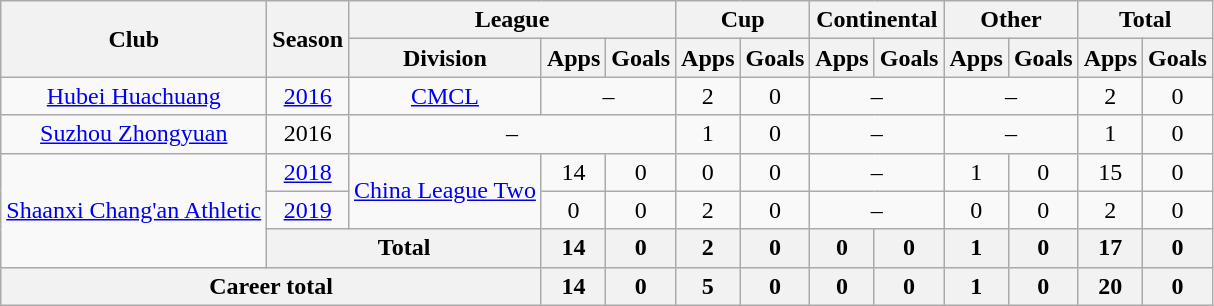<table class="wikitable" style="text-align: center">
<tr>
<th rowspan="2">Club</th>
<th rowspan="2">Season</th>
<th colspan="3">League</th>
<th colspan="2">Cup</th>
<th colspan="2">Continental</th>
<th colspan="2">Other</th>
<th colspan="2">Total</th>
</tr>
<tr>
<th>Division</th>
<th>Apps</th>
<th>Goals</th>
<th>Apps</th>
<th>Goals</th>
<th>Apps</th>
<th>Goals</th>
<th>Apps</th>
<th>Goals</th>
<th>Apps</th>
<th>Goals</th>
</tr>
<tr>
<td><a href='#'>Hubei Huachuang</a></td>
<td><a href='#'>2016</a></td>
<td><a href='#'>CMCL</a></td>
<td colspan="2">–</td>
<td>2</td>
<td>0</td>
<td colspan="2">–</td>
<td colspan="2">–</td>
<td>2</td>
<td>0</td>
</tr>
<tr>
<td><a href='#'>Suzhou Zhongyuan</a></td>
<td>2016</td>
<td colspan="3">–</td>
<td>1</td>
<td>0</td>
<td colspan="2">–</td>
<td colspan="2">–</td>
<td>1</td>
<td>0</td>
</tr>
<tr>
<td rowspan="3"><a href='#'>Shaanxi Chang'an Athletic</a></td>
<td><a href='#'>2018</a></td>
<td rowspan="2"><a href='#'>China League Two</a></td>
<td>14</td>
<td>0</td>
<td>0</td>
<td>0</td>
<td colspan="2">–</td>
<td>1</td>
<td>0</td>
<td>15</td>
<td>0</td>
</tr>
<tr>
<td><a href='#'>2019</a></td>
<td>0</td>
<td>0</td>
<td>2</td>
<td>0</td>
<td colspan="2">–</td>
<td>0</td>
<td>0</td>
<td>2</td>
<td>0</td>
</tr>
<tr>
<th colspan=2>Total</th>
<th>14</th>
<th>0</th>
<th>2</th>
<th>0</th>
<th>0</th>
<th>0</th>
<th>1</th>
<th>0</th>
<th>17</th>
<th>0</th>
</tr>
<tr>
<th colspan=3>Career total</th>
<th>14</th>
<th>0</th>
<th>5</th>
<th>0</th>
<th>0</th>
<th>0</th>
<th>1</th>
<th>0</th>
<th>20</th>
<th>0</th>
</tr>
</table>
